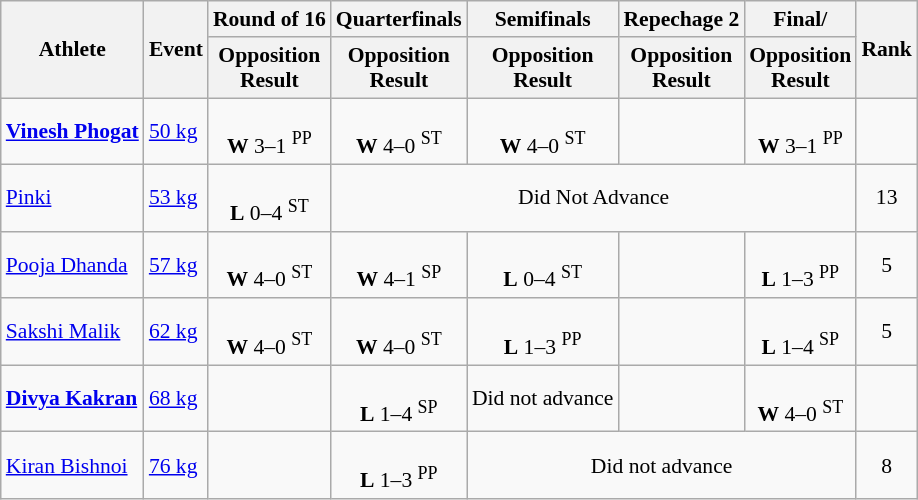<table class=wikitable style="text-align:center; font-size:90%">
<tr>
<th rowspan=2>Athlete</th>
<th rowspan=2>Event</th>
<th>Round of 16</th>
<th>Quarterfinals</th>
<th>Semifinals</th>
<th>Repechage 2</th>
<th>Final/</th>
<th rowspan=2>Rank</th>
</tr>
<tr>
<th>Opposition<br>Result</th>
<th>Opposition<br>Result</th>
<th>Opposition<br>Result</th>
<th>Opposition<br>Result</th>
<th>Opposition<br>Result</th>
</tr>
<tr>
<td align=left><strong><a href='#'>Vinesh Phogat</a></strong></td>
<td align=left><a href='#'>50 kg</a></td>
<td><br><strong>W</strong> 3–1 <sup>PP</sup></td>
<td><br><strong>W</strong> 4–0 <sup>ST</sup></td>
<td><br><strong>W</strong> 4–0 <sup>ST</sup></td>
<td></td>
<td><br><strong>W</strong> 3–1 <sup>PP</sup></td>
<td></td>
</tr>
<tr>
<td align=left><a href='#'>Pinki</a></td>
<td align=left><a href='#'>53 kg</a></td>
<td><br><strong>L</strong> 0–4 <sup>ST</sup></td>
<td colspan="4">Did Not Advance</td>
<td>13</td>
</tr>
<tr>
<td align=left><a href='#'>Pooja Dhanda</a></td>
<td align=left><a href='#'>57 kg</a></td>
<td><br><strong>W</strong> 4–0 <sup>ST</sup></td>
<td><br><strong>W</strong> 4–1 <sup>SP</sup></td>
<td><br><strong>L</strong> 0–4 <sup>ST</sup></td>
<td></td>
<td><br><strong>L</strong> 1–3 <sup>PP</sup></td>
<td>5</td>
</tr>
<tr>
<td align=left><a href='#'>Sakshi Malik</a></td>
<td align=left><a href='#'>62 kg</a></td>
<td><br><strong>W</strong> 4–0 <sup>ST</sup></td>
<td><br><strong>W</strong> 4–0 <sup>ST</sup></td>
<td><br><strong>L</strong> 1–3 <sup>PP</sup></td>
<td></td>
<td><br><strong>L</strong> 1–4 <sup>SP</sup></td>
<td>5</td>
</tr>
<tr>
<td align=left><strong><a href='#'>Divya Kakran</a></strong></td>
<td align=left><a href='#'>68 kg</a></td>
<td></td>
<td><br><strong>L</strong> 1–4 <sup>SP</sup></td>
<td>Did not advance</td>
<td></td>
<td><br><strong>W</strong> 4–0 <sup>ST</sup></td>
<td></td>
</tr>
<tr>
<td align=left><a href='#'>Kiran Bishnoi</a></td>
<td align=left><a href='#'>76 kg</a></td>
<td></td>
<td><br><strong>L</strong> 1–3 <sup>PP</sup></td>
<td colspan="3">Did not advance</td>
<td>8</td>
</tr>
</table>
